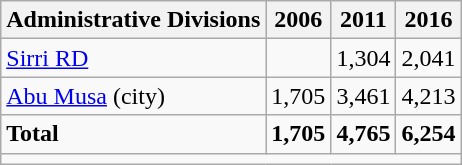<table class="wikitable">
<tr>
<th>Administrative Divisions</th>
<th>2006</th>
<th>2011</th>
<th>2016</th>
</tr>
<tr>
<td><a href='#'>Sirri RD</a></td>
<td style="text-align: right;"></td>
<td style="text-align: right;">1,304</td>
<td style="text-align: right;">2,041</td>
</tr>
<tr>
<td><a href='#'>Abu Musa</a> (city)</td>
<td style="text-align: right;">1,705</td>
<td style="text-align: right;">3,461</td>
<td style="text-align: right;">4,213</td>
</tr>
<tr>
<td><strong>Total</strong></td>
<td style="text-align: right;"><strong>1,705</strong></td>
<td style="text-align: right;"><strong>4,765</strong></td>
<td style="text-align: right;"><strong>6,254</strong></td>
</tr>
<tr>
<td colspan=4></td>
</tr>
</table>
